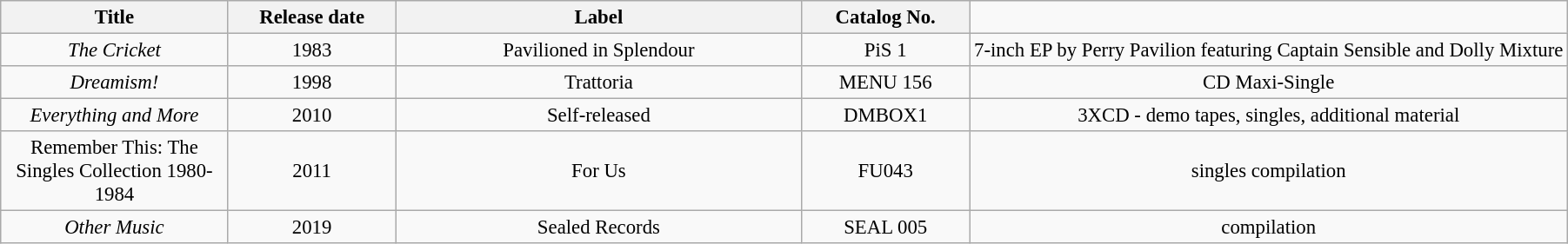<table class="wikitable" style="font-size: 95%; text-align: center;">
<tr>
<th style="width:11em;">Title</th>
<th style="width:8em;">Release date</th>
<th style="width:20em;">Label</th>
<th style="width:8em;">Catalog No.</th>
</tr>
<tr>
<td><em>The Cricket</em></td>
<td>1983</td>
<td>Pavilioned in Splendour</td>
<td>PiS 1</td>
<td>7-inch EP by Perry Pavilion featuring Captain Sensible and Dolly Mixture</td>
</tr>
<tr>
<td><em>Dreamism!</em></td>
<td>1998</td>
<td>Trattoria</td>
<td>MENU 156</td>
<td>CD Maxi-Single</td>
</tr>
<tr>
<td><em>Everything and More</em></td>
<td>2010</td>
<td>Self-released</td>
<td>DMBOX1</td>
<td>3XCD - demo tapes, singles, additional material</td>
</tr>
<tr>
<td>Remember This: The Singles Collection 1980-1984</td>
<td>2011</td>
<td>For Us</td>
<td>FU043</td>
<td>singles compilation</td>
</tr>
<tr>
<td><em>Other Music</em></td>
<td>2019</td>
<td>Sealed Records</td>
<td>SEAL 005</td>
<td>compilation</td>
</tr>
</table>
